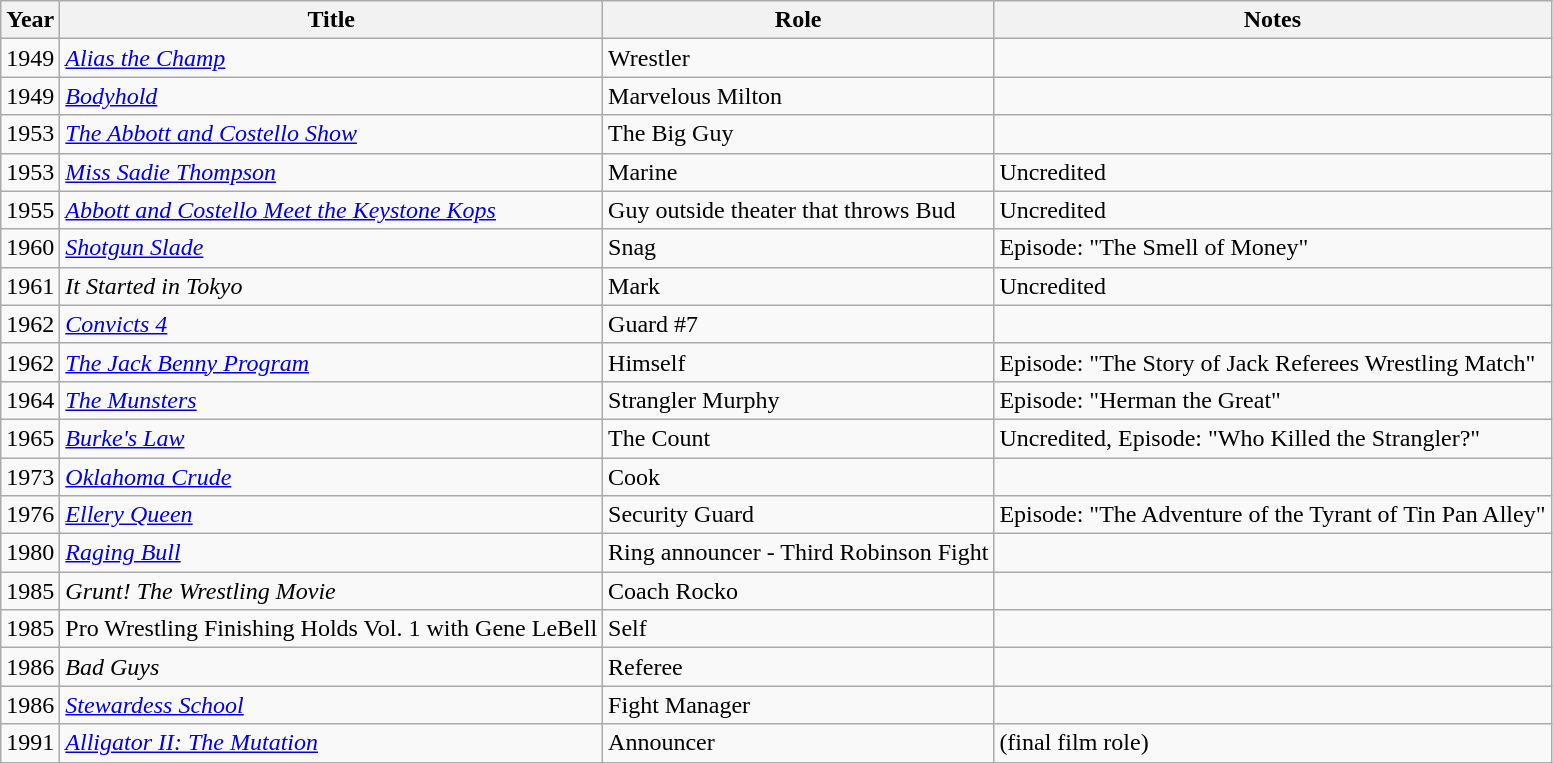<table class="wikitable">
<tr>
<th>Year</th>
<th>Title</th>
<th>Role</th>
<th>Notes</th>
</tr>
<tr>
<td>1949</td>
<td><em><a href='#'>Alias the Champ</a></em></td>
<td>Wrestler</td>
<td></td>
</tr>
<tr>
<td>1949</td>
<td><em><a href='#'>Bodyhold</a></em></td>
<td>Marvelous Milton</td>
<td></td>
</tr>
<tr>
<td>1953</td>
<td><em><a href='#'>The Abbott and Costello Show</a></em></td>
<td>The Big Guy</td>
<td></td>
</tr>
<tr>
<td>1953</td>
<td><em><a href='#'>Miss Sadie Thompson</a></em></td>
<td>Marine</td>
<td>Uncredited</td>
</tr>
<tr>
<td>1955</td>
<td><em><a href='#'>Abbott and Costello Meet the Keystone Kops</a></em></td>
<td>Guy outside theater that throws Bud</td>
<td>Uncredited</td>
</tr>
<tr>
<td>1960</td>
<td><em><a href='#'>Shotgun Slade</a></em></td>
<td>Snag</td>
<td>Episode: "The Smell of Money"</td>
</tr>
<tr>
<td>1961</td>
<td><em>It Started in Tokyo</em></td>
<td>Mark</td>
<td>Uncredited</td>
</tr>
<tr>
<td>1962</td>
<td><em><a href='#'>Convicts 4</a></em></td>
<td>Guard #7</td>
<td></td>
</tr>
<tr>
<td>1962</td>
<td><em><a href='#'>The Jack Benny Program</a></em></td>
<td>Himself</td>
<td>Episode: "The Story of Jack Referees Wrestling Match"</td>
</tr>
<tr>
<td>1964</td>
<td><em><a href='#'>The Munsters</a></em></td>
<td>Strangler Murphy</td>
<td>Episode: "Herman the Great"</td>
</tr>
<tr>
<td>1965</td>
<td><em><a href='#'>Burke's Law</a></em></td>
<td>The Count</td>
<td>Uncredited, Episode: "Who Killed the Strangler?"</td>
</tr>
<tr>
<td>1973</td>
<td><em><a href='#'>Oklahoma Crude</a></em></td>
<td>Cook</td>
<td></td>
</tr>
<tr>
<td>1976</td>
<td><em><a href='#'>Ellery Queen</a></em></td>
<td>Security Guard</td>
<td>Episode: "The Adventure of the Tyrant of Tin Pan Alley"</td>
</tr>
<tr>
<td>1980</td>
<td><em><a href='#'>Raging Bull</a></em></td>
<td>Ring announcer - Third Robinson Fight</td>
<td></td>
</tr>
<tr>
<td>1985</td>
<td><em>Grunt! The Wrestling Movie</em></td>
<td>Coach Rocko</td>
<td></td>
</tr>
<tr>
<td>1985</td>
<td>Pro Wrestling Finishing Holds Vol. 1 with Gene LeBell</td>
<td>Self</td>
<td></td>
</tr>
<tr>
<td>1986</td>
<td><em>Bad Guys</em></td>
<td>Referee</td>
<td></td>
</tr>
<tr>
<td>1986</td>
<td><em><a href='#'>Stewardess School</a></em></td>
<td>Fight Manager</td>
<td></td>
</tr>
<tr>
<td>1991</td>
<td><em><a href='#'>Alligator II: The Mutation</a></em></td>
<td>Announcer</td>
<td>(final film role)</td>
</tr>
</table>
